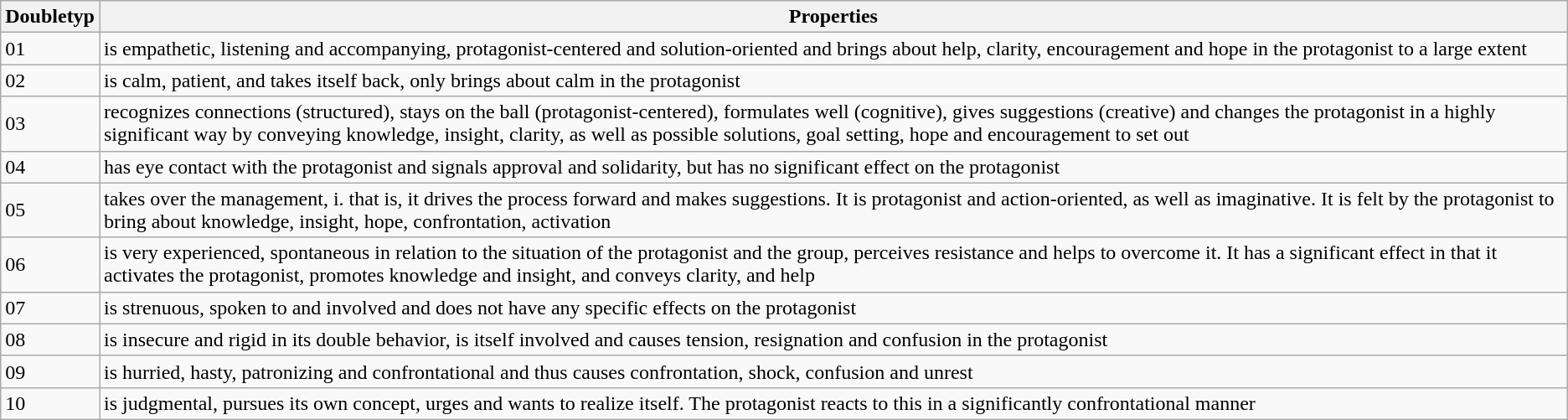<table class="wikitable">
<tr>
<th>Doubletyp</th>
<th>Properties</th>
</tr>
<tr>
<td>01</td>
<td>is empathetic, listening and accompanying, protagonist-centered and solution-oriented and brings about help, clarity, encouragement and hope in the protagonist to a large extent</td>
</tr>
<tr>
<td>02</td>
<td>is calm, patient, and takes itself back, only brings about calm in the protagonist</td>
</tr>
<tr>
<td>03</td>
<td>recognizes connections (structured), stays on the ball (protagonist-centered), formulates well (cognitive), gives suggestions (creative) and changes the protagonist in a highly significant way by conveying knowledge, insight, clarity, as well as possible solutions, goal setting, hope and encouragement to set out</td>
</tr>
<tr>
<td>04</td>
<td>has eye contact with the protagonist and signals approval and solidarity, but has no significant effect on the protagonist</td>
</tr>
<tr>
<td>05</td>
<td>takes over the management, i. that is, it drives the process forward and makes suggestions. It is protagonist and action-oriented, as well as imaginative. It is felt by the protagonist to bring about knowledge, insight, hope, confrontation, activation</td>
</tr>
<tr>
<td>06</td>
<td>is very experienced, spontaneous in relation to the situation of the protagonist and the group, perceives resistance and helps to overcome it. It has a significant effect in that it activates the protagonist, promotes knowledge and insight, and conveys clarity, and help</td>
</tr>
<tr>
<td>07</td>
<td>is strenuous, spoken to and involved and does not have any specific effects on the protagonist</td>
</tr>
<tr>
<td>08</td>
<td>is insecure and rigid in its double behavior, is itself involved and causes tension, resignation and confusion in the protagonist</td>
</tr>
<tr>
<td>09</td>
<td>is hurried, hasty, patronizing and confrontational and thus causes confrontation, shock, confusion and unrest</td>
</tr>
<tr>
<td>10</td>
<td>is judgmental, pursues its own concept, urges and wants to realize itself. The protagonist reacts to this in a significantly confrontational manner</td>
</tr>
</table>
